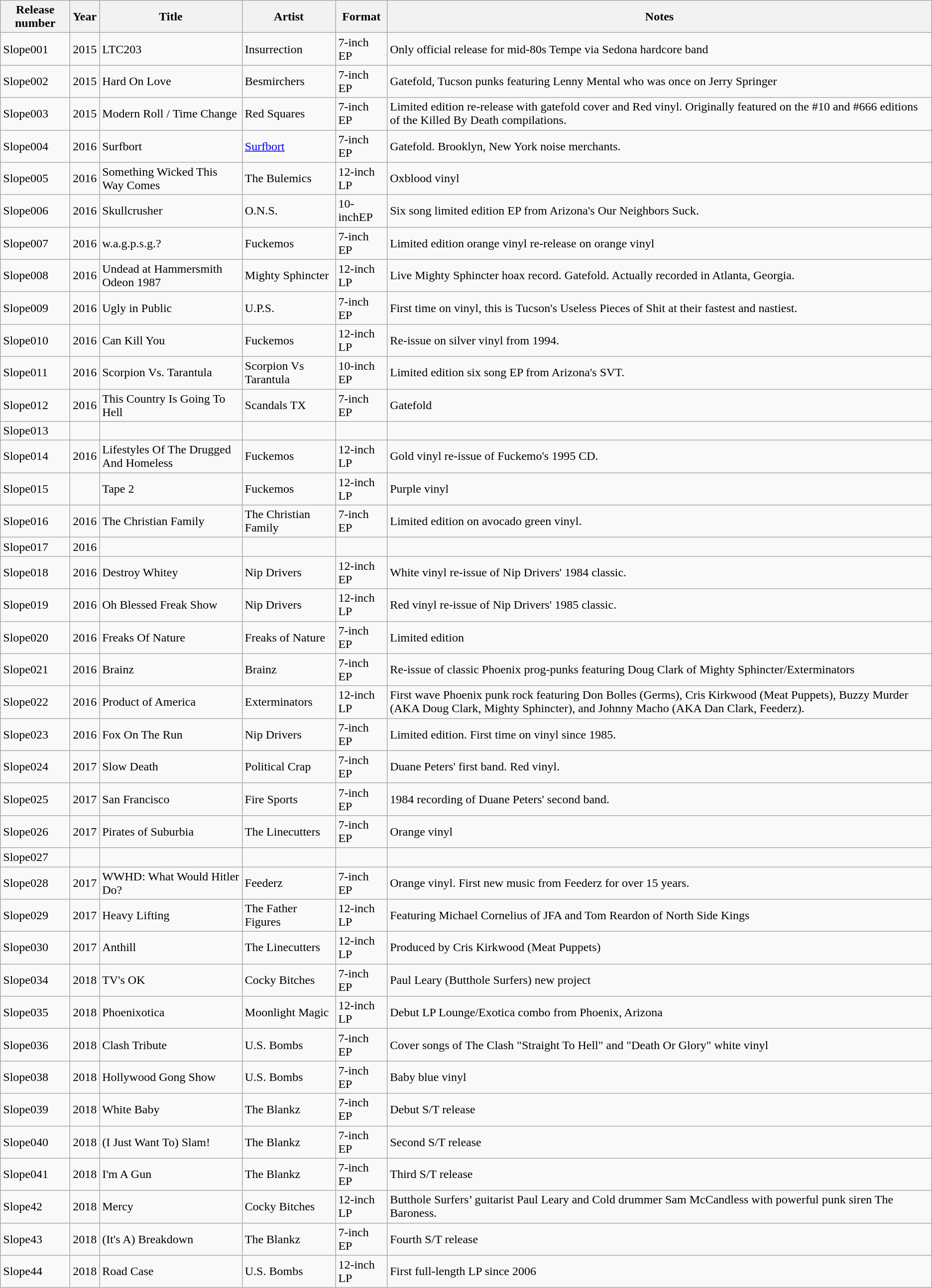<table class="wikitable">
<tr>
<th>Release number</th>
<th>Year</th>
<th>Title</th>
<th>Artist</th>
<th>Format</th>
<th>Notes</th>
</tr>
<tr>
<td>Slope001</td>
<td>2015</td>
<td>LTC203</td>
<td>Insurrection</td>
<td>7-inch EP</td>
<td>Only official release for mid-80s Tempe via Sedona hardcore band</td>
</tr>
<tr>
<td>Slope002</td>
<td>2015</td>
<td>Hard On Love</td>
<td>Besmirchers</td>
<td>7-inch EP</td>
<td>Gatefold, Tucson punks featuring Lenny Mental who was once on Jerry Springer</td>
</tr>
<tr>
<td>Slope003</td>
<td>2015</td>
<td>Modern Roll / Time Change</td>
<td>Red Squares</td>
<td>7-inch EP</td>
<td>Limited edition re-release with gatefold cover and Red vinyl. Originally featured on the #10 and #666 editions of the Killed By Death compilations.</td>
</tr>
<tr>
<td>Slope004</td>
<td>2016</td>
<td>Surfbort</td>
<td><a href='#'>Surfbort</a></td>
<td>7-inch EP</td>
<td>Gatefold. Brooklyn, New York noise merchants.</td>
</tr>
<tr>
<td>Slope005</td>
<td>2016</td>
<td>Something Wicked This Way Comes</td>
<td>The Bulemics</td>
<td>12-inch LP</td>
<td>Oxblood vinyl</td>
</tr>
<tr>
<td>Slope006</td>
<td>2016</td>
<td>Skullcrusher</td>
<td>O.N.S.</td>
<td>10-inchEP</td>
<td>Six song limited edition EP from Arizona's Our Neighbors Suck.</td>
</tr>
<tr>
<td>Slope007</td>
<td>2016</td>
<td>w.a.g.p.s.g.?</td>
<td>Fuckemos</td>
<td>7-inch EP</td>
<td>Limited edition orange vinyl re-release on orange vinyl</td>
</tr>
<tr>
<td>Slope008</td>
<td>2016</td>
<td>Undead at Hammersmith Odeon 1987</td>
<td>Mighty Sphincter</td>
<td>12-inch LP</td>
<td>Live Mighty Sphincter hoax record. Gatefold. Actually recorded in Atlanta, Georgia.</td>
</tr>
<tr>
<td>Slope009</td>
<td>2016</td>
<td>Ugly in Public</td>
<td>U.P.S.</td>
<td>7-inch EP</td>
<td>First time on vinyl, this is Tucson's Useless Pieces of Shit at their fastest and nastiest.</td>
</tr>
<tr>
<td>Slope010</td>
<td>2016</td>
<td>Can Kill You</td>
<td>Fuckemos</td>
<td>12-inch LP</td>
<td>Re-issue on silver vinyl from 1994.</td>
</tr>
<tr>
<td>Slope011</td>
<td>2016</td>
<td>Scorpion Vs. Tarantula</td>
<td>Scorpion Vs Tarantula</td>
<td>10-inch EP</td>
<td>Limited edition six song EP from Arizona's SVT.</td>
</tr>
<tr>
<td>Slope012</td>
<td>2016</td>
<td>This Country Is Going To Hell</td>
<td>Scandals TX</td>
<td>7-inch EP</td>
<td>Gatefold</td>
</tr>
<tr>
<td>Slope013</td>
<td></td>
<td></td>
<td></td>
<td></td>
<td></td>
</tr>
<tr>
<td>Slope014</td>
<td>2016</td>
<td>Lifestyles Of The Drugged And Homeless</td>
<td>Fuckemos</td>
<td>12-inch LP</td>
<td>Gold vinyl re-issue of Fuckemo's 1995 CD.</td>
</tr>
<tr>
<td>Slope015</td>
<td></td>
<td>Tape 2</td>
<td>Fuckemos</td>
<td>12-inch LP</td>
<td>Purple vinyl</td>
</tr>
<tr>
<td>Slope016</td>
<td>2016</td>
<td>The Christian Family</td>
<td>The Christian Family</td>
<td>7-inch EP</td>
<td>Limited edition on avocado green vinyl.</td>
</tr>
<tr>
<td>Slope017</td>
<td>2016</td>
<td></td>
<td></td>
<td></td>
<td></td>
</tr>
<tr>
<td>Slope018</td>
<td>2016</td>
<td>Destroy Whitey</td>
<td>Nip Drivers</td>
<td>12-inch EP</td>
<td>White vinyl re-issue of Nip Drivers' 1984 classic.</td>
</tr>
<tr>
<td>Slope019</td>
<td>2016</td>
<td>Oh Blessed Freak Show</td>
<td>Nip Drivers</td>
<td>12-inch LP</td>
<td>Red vinyl re-issue of Nip Drivers' 1985 classic.</td>
</tr>
<tr>
<td>Slope020</td>
<td>2016</td>
<td>Freaks Of Nature</td>
<td>Freaks of Nature</td>
<td>7-inch EP</td>
<td>Limited edition</td>
</tr>
<tr>
<td>Slope021</td>
<td>2016</td>
<td>Brainz</td>
<td>Brainz</td>
<td>7-inch EP</td>
<td>Re-issue of classic Phoenix prog-punks featuring Doug Clark of Mighty Sphincter/Exterminators</td>
</tr>
<tr>
<td>Slope022</td>
<td>2016</td>
<td>Product of America</td>
<td>Exterminators</td>
<td>12-inch LP</td>
<td>First wave Phoenix punk rock featuring Don Bolles (Germs), Cris Kirkwood (Meat Puppets), Buzzy Murder (AKA Doug Clark, Mighty Sphincter), and Johnny Macho (AKA Dan Clark, Feederz).</td>
</tr>
<tr>
<td>Slope023</td>
<td>2016</td>
<td>Fox On The Run</td>
<td>Nip Drivers</td>
<td>7-inch EP</td>
<td>Limited edition. First time on vinyl since 1985.</td>
</tr>
<tr>
<td>Slope024</td>
<td>2017</td>
<td>Slow Death</td>
<td>Political Crap</td>
<td>7-inch EP</td>
<td>Duane Peters' first band. Red vinyl.</td>
</tr>
<tr>
<td>Slope025</td>
<td>2017</td>
<td>San Francisco</td>
<td>Fire Sports</td>
<td>7-inch EP</td>
<td>1984 recording of Duane Peters' second band.</td>
</tr>
<tr>
<td>Slope026</td>
<td>2017</td>
<td>Pirates of Suburbia</td>
<td>The Linecutters</td>
<td>7-inch EP</td>
<td>Orange vinyl</td>
</tr>
<tr>
<td>Slope027</td>
<td></td>
<td></td>
<td></td>
<td></td>
<td></td>
</tr>
<tr>
<td>Slope028</td>
<td>2017</td>
<td>WWHD: What Would Hitler Do?</td>
<td>Feederz</td>
<td>7-inch EP</td>
<td>Orange vinyl. First new music from Feederz for over 15 years.</td>
</tr>
<tr>
<td>Slope029</td>
<td>2017</td>
<td>Heavy Lifting</td>
<td>The Father Figures</td>
<td>12-inch LP</td>
<td>Featuring Michael Cornelius of JFA and Tom Reardon of North Side Kings</td>
</tr>
<tr>
<td>Slope030</td>
<td>2017</td>
<td>Anthill</td>
<td>The Linecutters</td>
<td>12-inch LP</td>
<td>Produced by Cris Kirkwood (Meat Puppets)</td>
</tr>
<tr>
<td>Slope034</td>
<td>2018</td>
<td>TV's OK</td>
<td>Cocky Bitches</td>
<td>7-inch EP</td>
<td>Paul Leary (Butthole Surfers) new project</td>
</tr>
<tr>
<td>Slope035</td>
<td>2018</td>
<td>Phoenixotica</td>
<td>Moonlight Magic</td>
<td>12-inch LP</td>
<td>Debut LP Lounge/Exotica combo from Phoenix, Arizona</td>
</tr>
<tr>
<td>Slope036</td>
<td>2018</td>
<td>Clash Tribute</td>
<td>U.S. Bombs</td>
<td>7-inch EP</td>
<td>Cover songs of The Clash "Straight To Hell" and "Death Or Glory" white vinyl</td>
</tr>
<tr>
<td>Slope038</td>
<td>2018</td>
<td>Hollywood Gong Show</td>
<td>U.S. Bombs</td>
<td>7-inch EP</td>
<td>Baby blue vinyl</td>
</tr>
<tr>
<td>Slope039</td>
<td>2018</td>
<td>White Baby</td>
<td>The Blankz</td>
<td>7-inch EP</td>
<td>Debut S/T release</td>
</tr>
<tr>
<td>Slope040</td>
<td>2018</td>
<td>(I Just Want To) Slam!</td>
<td>The Blankz</td>
<td>7-inch EP</td>
<td>Second S/T release</td>
</tr>
<tr>
<td>Slope041</td>
<td>2018</td>
<td>I'm A Gun</td>
<td>The Blankz</td>
<td>7-inch EP</td>
<td>Third S/T release</td>
</tr>
<tr>
<td>Slope42</td>
<td>2018</td>
<td>Mercy</td>
<td>Cocky Bitches</td>
<td>12-inch LP</td>
<td>Butthole Surfers’ guitarist Paul Leary and Cold drummer Sam McCandless with powerful punk siren The Baroness.</td>
</tr>
<tr>
<td>Slope43</td>
<td>2018</td>
<td>(It's A) Breakdown</td>
<td>The Blankz</td>
<td>7-inch EP</td>
<td>Fourth S/T release</td>
</tr>
<tr>
<td>Slope44</td>
<td>2018</td>
<td>Road Case</td>
<td>U.S. Bombs</td>
<td>12-inch LP</td>
<td>First full-length LP since 2006</td>
</tr>
</table>
